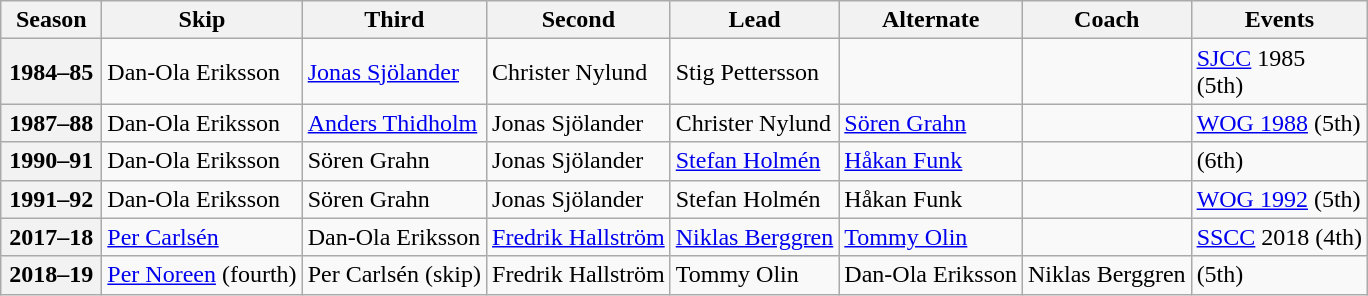<table class="wikitable">
<tr>
<th scope="col" width=60>Season</th>
<th scope="col">Skip</th>
<th scope="col">Third</th>
<th scope="col">Second</th>
<th scope="col">Lead</th>
<th scope="col">Alternate</th>
<th scope="col">Coach</th>
<th scope="col">Events</th>
</tr>
<tr>
<th scope="row">1984–85</th>
<td>Dan-Ola Eriksson</td>
<td><a href='#'>Jonas Sjölander</a></td>
<td>Christer Nylund</td>
<td>Stig Pettersson</td>
<td></td>
<td></td>
<td><a href='#'>SJCC</a> 1985 <br> (5th)</td>
</tr>
<tr>
<th scope="row">1987–88</th>
<td>Dan-Ola Eriksson</td>
<td><a href='#'>Anders Thidholm</a></td>
<td>Jonas Sjölander</td>
<td>Christer Nylund</td>
<td><a href='#'>Sören Grahn</a></td>
<td></td>
<td><a href='#'>WOG 1988</a> (5th)</td>
</tr>
<tr>
<th scope="row">1990–91</th>
<td>Dan-Ola Eriksson</td>
<td>Sören Grahn</td>
<td>Jonas Sjölander</td>
<td><a href='#'>Stefan Holmén</a></td>
<td><a href='#'>Håkan Funk</a></td>
<td></td>
<td> (6th)</td>
</tr>
<tr>
<th scope="row">1991–92</th>
<td>Dan-Ola Eriksson</td>
<td>Sören Grahn</td>
<td>Jonas Sjölander</td>
<td>Stefan Holmén</td>
<td>Håkan Funk</td>
<td></td>
<td><a href='#'>WOG 1992</a> (5th)</td>
</tr>
<tr>
<th scope="row">2017–18</th>
<td><a href='#'>Per Carlsén</a></td>
<td>Dan-Ola Eriksson</td>
<td><a href='#'>Fredrik Hallström</a></td>
<td><a href='#'>Niklas Berggren</a></td>
<td><a href='#'>Tommy Olin</a></td>
<td></td>
<td><a href='#'>SSCC</a> 2018 (4th)</td>
</tr>
<tr>
<th scope="row">2018–19</th>
<td><a href='#'>Per Noreen</a> (fourth)</td>
<td>Per Carlsén (skip)</td>
<td>Fredrik Hallström</td>
<td>Tommy Olin</td>
<td>Dan-Ola Eriksson</td>
<td>Niklas Berggren</td>
<td> (5th)</td>
</tr>
</table>
